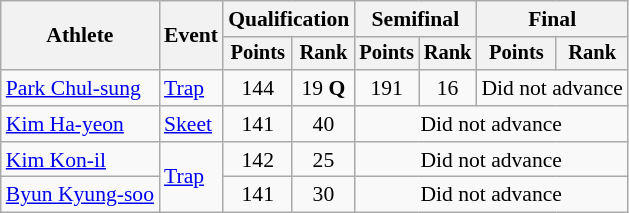<table class="wikitable" style="font-size:90%">
<tr>
<th rowspan="2">Athlete</th>
<th rowspan="2">Event</th>
<th colspan=2>Qualification</th>
<th colspan=2>Semifinal</th>
<th colspan=2>Final</th>
</tr>
<tr style="font-size:95%">
<th>Points</th>
<th>Rank</th>
<th>Points</th>
<th>Rank</th>
<th>Points</th>
<th>Rank</th>
</tr>
<tr align=center>
<td align=left><a href='#'>Park Chul-sung</a></td>
<td align=left><a href='#'>Trap</a></td>
<td>144</td>
<td>19 <strong>Q</strong></td>
<td>191</td>
<td>16</td>
<td colspan=2>Did not advance</td>
</tr>
<tr align=center>
<td align=left><a href='#'>Kim Ha-yeon</a></td>
<td align=left><a href='#'>Skeet</a></td>
<td>141</td>
<td>40</td>
<td colspan=4>Did not advance</td>
</tr>
<tr align=center>
<td align=left><a href='#'>Kim Kon-il</a></td>
<td align=left rowspan=2><a href='#'>Trap</a></td>
<td>142</td>
<td>25</td>
<td colspan=4>Did not advance</td>
</tr>
<tr align=center>
<td align=left><a href='#'>Byun Kyung-soo</a></td>
<td>141</td>
<td>30</td>
<td colspan=4>Did not advance</td>
</tr>
</table>
